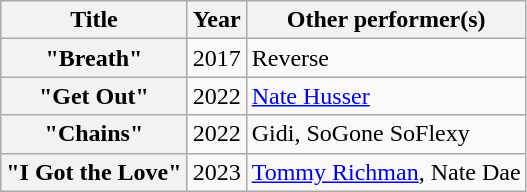<table class="wikitable plainrowheaders">
<tr>
<th scope="col">Title</th>
<th scope="col">Year</th>
<th scope="col">Other performer(s)</th>
</tr>
<tr>
<th scope="row">"Breath"</th>
<td>2017</td>
<td>Reverse</td>
</tr>
<tr>
<th scope="row">"Get Out"</th>
<td>2022</td>
<td><a href='#'>Nate Husser</a></td>
</tr>
<tr>
<th scope="row">"Chains"</th>
<td>2022</td>
<td>Gidi, SoGone SoFlexy</td>
</tr>
<tr>
<th scope="row">"I Got the Love"</th>
<td>2023</td>
<td><a href='#'>Tommy Richman</a>, Nate Dae</td>
</tr>
</table>
